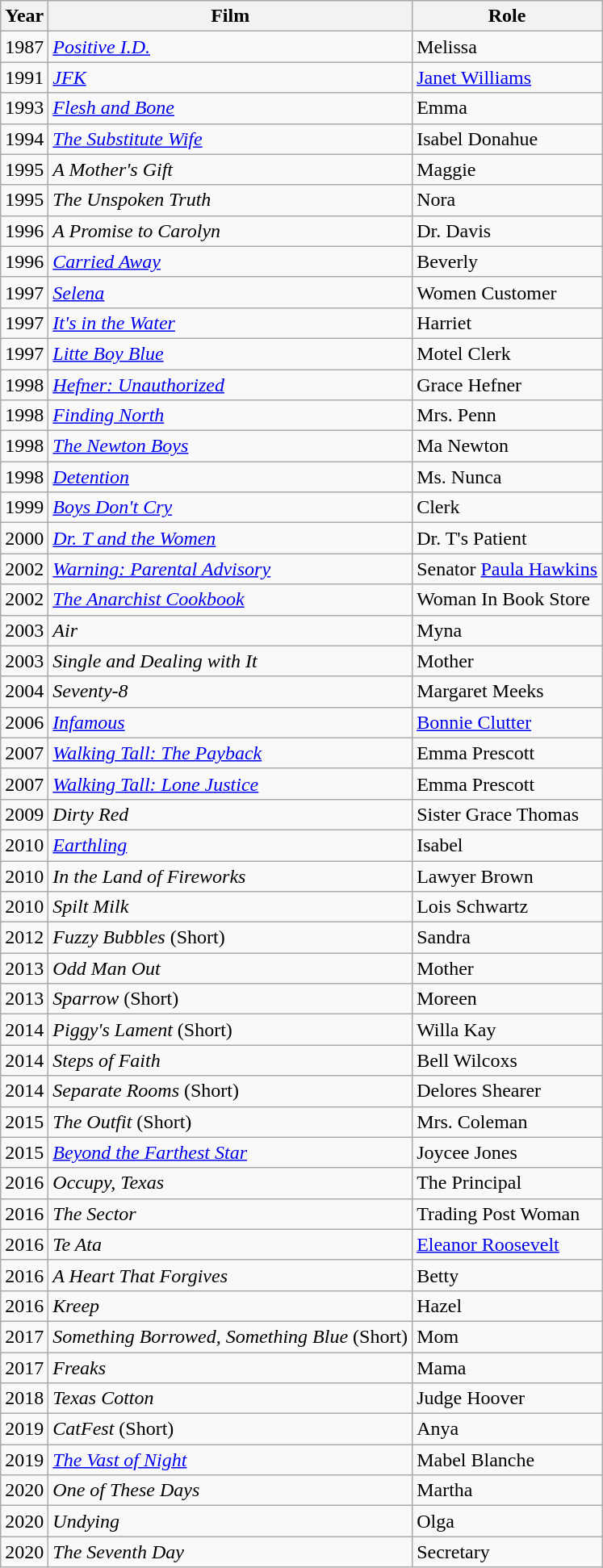<table class="wikitable sortable">
<tr>
<th>Year</th>
<th>Film</th>
<th>Role</th>
</tr>
<tr>
<td>1987</td>
<td><em><a href='#'>Positive I.D.</a></em></td>
<td>Melissa</td>
</tr>
<tr>
<td>1991</td>
<td><em><a href='#'>JFK</a></em></td>
<td><a href='#'>Janet Williams</a></td>
</tr>
<tr>
<td>1993</td>
<td><em><a href='#'>Flesh and Bone</a></em></td>
<td>Emma</td>
</tr>
<tr>
<td>1994</td>
<td><em><a href='#'>The Substitute Wife</a></em></td>
<td>Isabel Donahue</td>
</tr>
<tr>
<td>1995</td>
<td><em>A Mother's Gift</em></td>
<td>Maggie</td>
</tr>
<tr>
<td>1995</td>
<td><em>The Unspoken Truth</em></td>
<td>Nora</td>
</tr>
<tr>
<td>1996</td>
<td><em>A Promise to Carolyn</em></td>
<td>Dr. Davis</td>
</tr>
<tr>
<td>1996</td>
<td><em><a href='#'>Carried Away</a></em></td>
<td>Beverly</td>
</tr>
<tr>
<td>1997</td>
<td><em><a href='#'>Selena</a></em></td>
<td>Women Customer</td>
</tr>
<tr>
<td>1997</td>
<td><em><a href='#'>It's in the Water</a></em></td>
<td>Harriet</td>
</tr>
<tr>
<td>1997</td>
<td><em><a href='#'>Litte Boy Blue</a></em></td>
<td>Motel Clerk</td>
</tr>
<tr>
<td>1998</td>
<td><em><a href='#'>Hefner: Unauthorized</a></em></td>
<td>Grace Hefner</td>
</tr>
<tr>
<td>1998</td>
<td><em><a href='#'>Finding North</a></em></td>
<td>Mrs. Penn</td>
</tr>
<tr>
<td>1998</td>
<td><em><a href='#'>The Newton Boys</a></em></td>
<td>Ma Newton</td>
</tr>
<tr>
<td>1998</td>
<td><em><a href='#'>Detention</a></em></td>
<td>Ms. Nunca</td>
</tr>
<tr>
<td>1999</td>
<td><em><a href='#'>Boys Don't Cry</a></em></td>
<td>Clerk</td>
</tr>
<tr>
<td>2000</td>
<td><em><a href='#'>Dr. T and the Women</a></em></td>
<td>Dr. T's Patient</td>
</tr>
<tr>
<td>2002</td>
<td><em><a href='#'>Warning: Parental Advisory</a></em></td>
<td>Senator <a href='#'>Paula Hawkins</a></td>
</tr>
<tr>
<td>2002</td>
<td><em><a href='#'>The Anarchist Cookbook</a></em></td>
<td>Woman In Book Store</td>
</tr>
<tr>
<td>2003</td>
<td><em>Air</em></td>
<td>Myna</td>
</tr>
<tr>
<td>2003</td>
<td><em>Single and Dealing with It</em></td>
<td>Mother</td>
</tr>
<tr>
<td>2004</td>
<td><em>Seventy-8</em></td>
<td>Margaret Meeks</td>
</tr>
<tr>
<td>2006</td>
<td><em><a href='#'>Infamous</a></em></td>
<td><a href='#'>Bonnie Clutter</a></td>
</tr>
<tr>
<td>2007</td>
<td><em><a href='#'>Walking Tall: The Payback</a></em></td>
<td>Emma Prescott</td>
</tr>
<tr>
<td>2007</td>
<td><em><a href='#'>Walking Tall: Lone Justice</a></em></td>
<td>Emma Prescott</td>
</tr>
<tr>
<td>2009</td>
<td><em>Dirty Red</em></td>
<td>Sister Grace Thomas</td>
</tr>
<tr>
<td>2010</td>
<td><em><a href='#'>Earthling</a></em></td>
<td>Isabel</td>
</tr>
<tr>
<td>2010</td>
<td><em>In the Land of Fireworks</em></td>
<td>Lawyer Brown</td>
</tr>
<tr>
<td>2010</td>
<td><em>Spilt Milk</em></td>
<td>Lois Schwartz</td>
</tr>
<tr>
<td>2012</td>
<td><em>Fuzzy Bubbles</em> (Short)</td>
<td>Sandra</td>
</tr>
<tr>
<td>2013</td>
<td><em>Odd Man Out</em></td>
<td>Mother</td>
</tr>
<tr>
<td>2013</td>
<td><em>Sparrow</em> (Short)</td>
<td>Moreen</td>
</tr>
<tr>
<td>2014</td>
<td><em>Piggy's Lament</em> (Short)</td>
<td>Willa Kay</td>
</tr>
<tr>
<td>2014</td>
<td><em>Steps of Faith</em></td>
<td>Bell Wilcoxs</td>
</tr>
<tr>
<td>2014</td>
<td><em>Separate Rooms</em> (Short)</td>
<td>Delores Shearer</td>
</tr>
<tr>
<td>2015</td>
<td><em>The Outfit</em> (Short)</td>
<td>Mrs. Coleman</td>
</tr>
<tr>
<td>2015</td>
<td><em><a href='#'>Beyond the Farthest Star</a></em></td>
<td>Joycee Jones</td>
</tr>
<tr>
<td>2016</td>
<td><em>Occupy, Texas</em></td>
<td>The Principal</td>
</tr>
<tr>
<td>2016</td>
<td><em>The Sector</em></td>
<td>Trading Post Woman</td>
</tr>
<tr>
<td>2016</td>
<td><em>Te Ata</em></td>
<td><a href='#'>Eleanor Roosevelt</a></td>
</tr>
<tr>
<td>2016</td>
<td><em>A Heart That Forgives</em></td>
<td>Betty</td>
</tr>
<tr>
<td>2016</td>
<td><em>Kreep</em></td>
<td>Hazel</td>
</tr>
<tr>
<td>2017</td>
<td><em>Something Borrowed, Something Blue</em> (Short)</td>
<td>Mom</td>
</tr>
<tr>
<td>2017</td>
<td><em>Freaks</em></td>
<td>Mama</td>
</tr>
<tr>
<td>2018</td>
<td><em>Texas Cotton</em></td>
<td>Judge Hoover</td>
</tr>
<tr>
<td>2019</td>
<td><em>CatFest</em> (Short)</td>
<td>Anya</td>
</tr>
<tr>
<td>2019</td>
<td><em><a href='#'>The Vast of Night</a></em></td>
<td>Mabel Blanche</td>
</tr>
<tr>
<td>2020</td>
<td><em>One of These Days</em></td>
<td>Martha</td>
</tr>
<tr>
<td>2020</td>
<td><em>Undying</em></td>
<td>Olga</td>
</tr>
<tr>
<td>2020</td>
<td><em>The Seventh Day</em></td>
<td>Secretary</td>
</tr>
</table>
